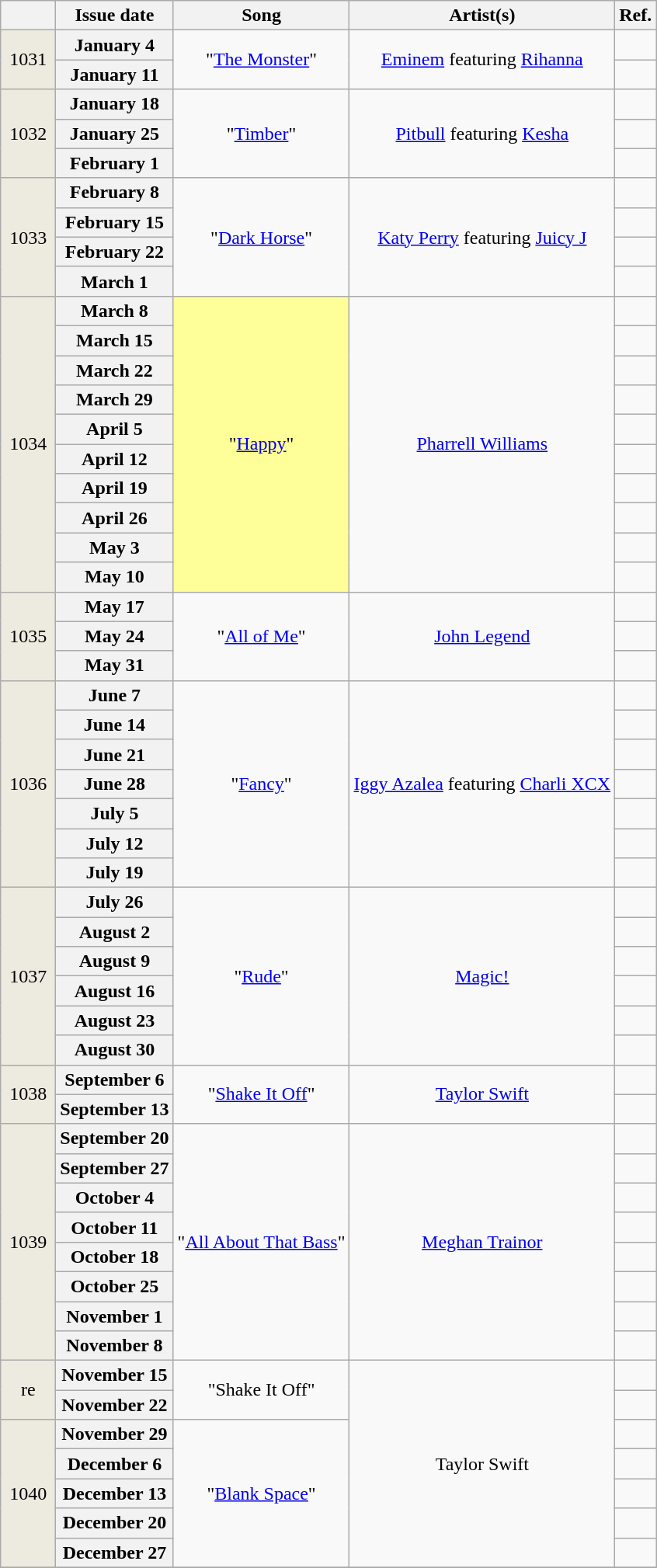<table class="wikitable plainrowheaders" style="text-align: center">
<tr>
<th width=40></th>
<th>Issue date</th>
<th>Song</th>
<th>Artist(s)</th>
<th>Ref.</th>
</tr>
<tr>
<td bgcolor=#EDEAE0 align=center rowspan=2>1031</td>
<th scope="row">January 4</th>
<td rowspan="2">"<a href='#'>The Monster</a>"</td>
<td rowspan="2"><a href='#'>Eminem</a> featuring <a href='#'>Rihanna</a></td>
<td></td>
</tr>
<tr>
<th scope="row">January 11</th>
<td></td>
</tr>
<tr>
<td bgcolor=#EDEAE0 align=center rowspan=3>1032</td>
<th scope="row">January 18</th>
<td rowspan="3">"<a href='#'>Timber</a>"</td>
<td rowspan="3"><a href='#'>Pitbull</a> featuring <a href='#'>Kesha</a></td>
<td></td>
</tr>
<tr>
<th scope="row">January 25</th>
<td></td>
</tr>
<tr>
<th scope="row">February 1</th>
<td></td>
</tr>
<tr>
<td bgcolor=#EDEAE0 align=center rowspan=4>1033</td>
<th scope="row">February 8</th>
<td rowspan="4">"<a href='#'>Dark Horse</a>"</td>
<td rowspan="4"><a href='#'>Katy Perry</a> featuring <a href='#'>Juicy J</a></td>
<td></td>
</tr>
<tr>
<th scope="row">February 15</th>
<td></td>
</tr>
<tr>
<th scope="row">February 22</th>
<td></td>
</tr>
<tr>
<th scope="row">March 1</th>
<td></td>
</tr>
<tr>
<td bgcolor=#EDEAE0 align=center rowspan=10>1034</td>
<th scope="row">March 8</th>
<td bgcolor=#FFFF99 rowspan="10">"<a href='#'>Happy</a>" </td>
<td rowspan="10"><a href='#'>Pharrell Williams</a></td>
<td></td>
</tr>
<tr>
<th scope="row">March 15</th>
<td></td>
</tr>
<tr>
<th scope="row">March 22</th>
<td></td>
</tr>
<tr>
<th scope="row">March 29</th>
<td></td>
</tr>
<tr>
<th scope="row">April 5</th>
<td></td>
</tr>
<tr>
<th scope="row">April 12</th>
<td></td>
</tr>
<tr>
<th scope="row">April 19</th>
<td></td>
</tr>
<tr>
<th scope="row">April 26</th>
<td></td>
</tr>
<tr>
<th scope="row">May 3</th>
<td></td>
</tr>
<tr>
<th scope="row">May 10</th>
<td></td>
</tr>
<tr>
<td bgcolor=#EDEAE0 align=center rowspan=3>1035</td>
<th scope="row">May 17</th>
<td rowspan="3">"<a href='#'>All of Me</a>"</td>
<td rowspan="3"><a href='#'>John Legend</a></td>
<td></td>
</tr>
<tr>
<th scope="row">May 24</th>
<td></td>
</tr>
<tr>
<th scope="row">May 31</th>
<td></td>
</tr>
<tr>
<td bgcolor=#EDEAE0 align=center rowspan=7>1036</td>
<th scope="row">June 7</th>
<td rowspan="7">"<a href='#'>Fancy</a>"</td>
<td rowspan="7"><a href='#'>Iggy Azalea</a> featuring <a href='#'>Charli XCX</a></td>
<td></td>
</tr>
<tr>
<th scope="row">June 14</th>
<td></td>
</tr>
<tr>
<th scope="row">June 21</th>
<td></td>
</tr>
<tr>
<th scope="row">June 28</th>
<td></td>
</tr>
<tr>
<th scope="row">July 5</th>
<td></td>
</tr>
<tr>
<th scope="row">July 12</th>
<td></td>
</tr>
<tr>
<th scope="row">July 19</th>
<td></td>
</tr>
<tr>
<td bgcolor=#EDEAE0 align=center rowspan=6>1037</td>
<th scope="row">July 26</th>
<td rowspan="6">"<a href='#'>Rude</a>"</td>
<td rowspan="6"><a href='#'>Magic!</a></td>
<td></td>
</tr>
<tr>
<th scope="row">August 2</th>
<td></td>
</tr>
<tr>
<th scope="row">August 9</th>
<td></td>
</tr>
<tr>
<th scope="row">August 16</th>
<td></td>
</tr>
<tr>
<th scope="row">August 23</th>
<td></td>
</tr>
<tr>
<th scope="row">August 30</th>
<td></td>
</tr>
<tr>
<td bgcolor=#EDEAE0 align=center rowspan=2>1038</td>
<th scope="row">September 6</th>
<td rowspan="2">"<a href='#'>Shake It Off</a>"</td>
<td rowspan="2"><a href='#'>Taylor Swift</a></td>
<td></td>
</tr>
<tr>
<th scope="row">September 13</th>
<td></td>
</tr>
<tr>
<td bgcolor=#EDEAE0 align=center rowspan=8>1039</td>
<th scope="row">September 20</th>
<td rowspan="8">"<a href='#'>All About That Bass</a>"</td>
<td rowspan="8"><a href='#'>Meghan Trainor</a></td>
<td></td>
</tr>
<tr>
<th scope="row">September 27</th>
<td></td>
</tr>
<tr>
<th scope="row">October 4</th>
<td></td>
</tr>
<tr>
<th scope="row">October 11</th>
<td></td>
</tr>
<tr>
<th scope="row">October 18</th>
<td></td>
</tr>
<tr>
<th scope="row">October 25</th>
<td></td>
</tr>
<tr>
<th scope="row">November 1</th>
<td></td>
</tr>
<tr>
<th scope="row">November 8</th>
<td></td>
</tr>
<tr>
<td bgcolor=#EDEAE0 align=center rowspan=2>re</td>
<th scope="row">November 15</th>
<td rowspan="2">"Shake It Off"</td>
<td rowspan="7">Taylor Swift</td>
<td></td>
</tr>
<tr>
<th scope="row">November 22</th>
<td></td>
</tr>
<tr>
<td bgcolor=#EDEAE0 align=center rowspan=5>1040</td>
<th scope="row">November 29</th>
<td rowspan="5">"<a href='#'>Blank Space</a>"</td>
<td></td>
</tr>
<tr>
<th scope="row">December 6</th>
<td></td>
</tr>
<tr>
<th scope="row">December 13</th>
<td></td>
</tr>
<tr>
<th scope="row">December 20</th>
<td></td>
</tr>
<tr>
<th scope="row">December 27</th>
<td></td>
</tr>
<tr>
</tr>
</table>
